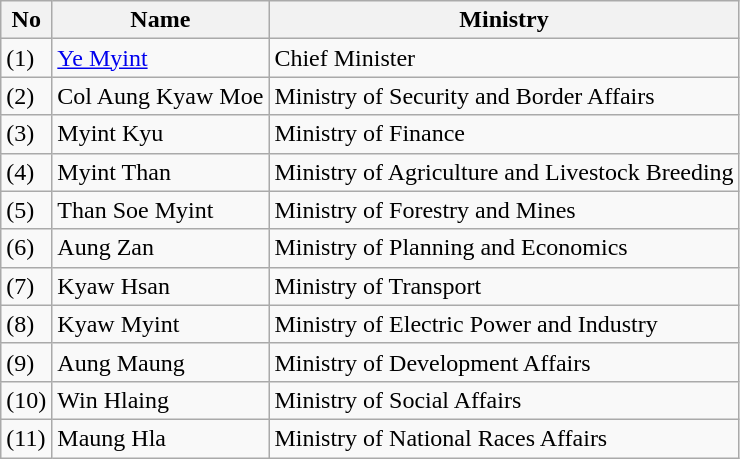<table class="wikitable">
<tr>
<th>No</th>
<th>Name</th>
<th>Ministry</th>
</tr>
<tr>
<td>(1)</td>
<td><a href='#'>Ye Myint</a></td>
<td>Chief Minister</td>
</tr>
<tr>
<td>(2)</td>
<td>Col Aung Kyaw Moe</td>
<td>Ministry of Security and Border Affairs</td>
</tr>
<tr>
<td>(3)</td>
<td>Myint Kyu</td>
<td>Ministry of Finance</td>
</tr>
<tr>
<td>(4)</td>
<td>Myint Than</td>
<td>Ministry of Agriculture and Livestock Breeding</td>
</tr>
<tr>
<td>(5)</td>
<td>Than Soe Myint</td>
<td>Ministry of Forestry and Mines</td>
</tr>
<tr>
<td>(6)</td>
<td>Aung Zan</td>
<td>Ministry of Planning and Economics</td>
</tr>
<tr>
<td>(7)</td>
<td>Kyaw Hsan</td>
<td>Ministry of Transport</td>
</tr>
<tr>
<td>(8)</td>
<td>Kyaw Myint</td>
<td>Ministry of Electric Power and Industry</td>
</tr>
<tr>
<td>(9)</td>
<td>Aung Maung</td>
<td>Ministry of Development Affairs</td>
</tr>
<tr>
<td>(10)</td>
<td>Win Hlaing</td>
<td>Ministry of Social Affairs</td>
</tr>
<tr>
<td>(11)</td>
<td>Maung Hla</td>
<td>Ministry of National Races Affairs</td>
</tr>
</table>
